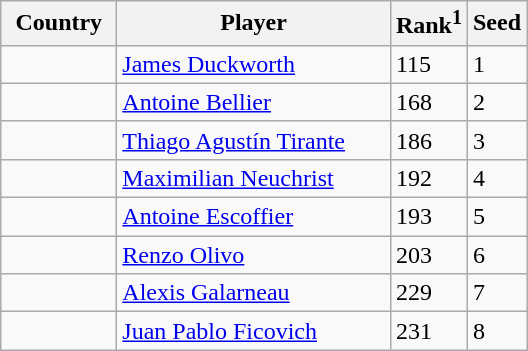<table class="sortable wikitable">
<tr>
<th width="70">Country</th>
<th width="175">Player</th>
<th>Rank<sup>1</sup></th>
<th>Seed</th>
</tr>
<tr>
<td></td>
<td><a href='#'>James Duckworth</a></td>
<td>115</td>
<td>1</td>
</tr>
<tr>
<td></td>
<td><a href='#'>Antoine Bellier</a></td>
<td>168</td>
<td>2</td>
</tr>
<tr>
<td></td>
<td><a href='#'>Thiago Agustín Tirante</a></td>
<td>186</td>
<td>3</td>
</tr>
<tr>
<td></td>
<td><a href='#'>Maximilian Neuchrist</a></td>
<td>192</td>
<td>4</td>
</tr>
<tr>
<td></td>
<td><a href='#'>Antoine Escoffier</a></td>
<td>193</td>
<td>5</td>
</tr>
<tr>
<td></td>
<td><a href='#'>Renzo Olivo</a></td>
<td>203</td>
<td>6</td>
</tr>
<tr>
<td></td>
<td><a href='#'>Alexis Galarneau</a></td>
<td>229</td>
<td>7</td>
</tr>
<tr>
<td></td>
<td><a href='#'>Juan Pablo Ficovich</a></td>
<td>231</td>
<td>8</td>
</tr>
</table>
